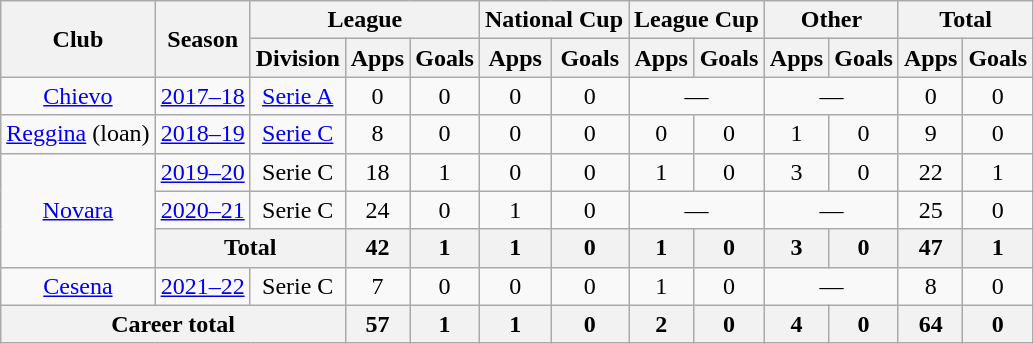<table class="wikitable" style="text-align:center">
<tr>
<th rowspan="2">Club</th>
<th rowspan="2">Season</th>
<th colspan="3">League</th>
<th colspan="2">National Cup</th>
<th colspan="2">League Cup</th>
<th colspan="2">Other</th>
<th colspan="2">Total</th>
</tr>
<tr>
<th>Division</th>
<th>Apps</th>
<th>Goals</th>
<th>Apps</th>
<th>Goals</th>
<th>Apps</th>
<th>Goals</th>
<th>Apps</th>
<th>Goals</th>
<th>Apps</th>
<th>Goals</th>
</tr>
<tr>
<td><a href='#'>Chievo</a></td>
<td><a href='#'>2017–18</a></td>
<td><a href='#'>Serie A</a></td>
<td>0</td>
<td>0</td>
<td>0</td>
<td>0</td>
<td colspan="2">—</td>
<td colspan="2">—</td>
<td>0</td>
<td>0</td>
</tr>
<tr>
<td><a href='#'>Reggina</a> (loan)</td>
<td><a href='#'>2018–19</a></td>
<td><a href='#'>Serie C</a></td>
<td>8</td>
<td>0</td>
<td>0</td>
<td>0</td>
<td>0</td>
<td>0</td>
<td>1</td>
<td>0</td>
<td>9</td>
<td>0</td>
</tr>
<tr>
<td rowspan="3"><a href='#'>Novara</a></td>
<td><a href='#'>2019–20</a></td>
<td>Serie C</td>
<td>18</td>
<td>1</td>
<td>0</td>
<td>0</td>
<td>1</td>
<td>0</td>
<td>3</td>
<td>0</td>
<td>22</td>
<td>1</td>
</tr>
<tr>
<td><a href='#'>2020–21</a></td>
<td>Serie C</td>
<td>24</td>
<td>0</td>
<td>1</td>
<td>0</td>
<td colspan="2">—</td>
<td colspan="2">—</td>
<td>25</td>
<td>0</td>
</tr>
<tr>
<th colspan="2">Total</th>
<th>42</th>
<th>1</th>
<th>1</th>
<th>0</th>
<th>1</th>
<th>0</th>
<th>3</th>
<th>0</th>
<th>47</th>
<th>1</th>
</tr>
<tr>
<td><a href='#'>Cesena</a></td>
<td><a href='#'>2021–22</a></td>
<td>Serie C</td>
<td>7</td>
<td>0</td>
<td>0</td>
<td>0</td>
<td>1</td>
<td>0</td>
<td colspan="2">—</td>
<td>8</td>
<td>0</td>
</tr>
<tr>
<th colspan="3">Career total</th>
<th>57</th>
<th>1</th>
<th>1</th>
<th>0</th>
<th>2</th>
<th>0</th>
<th>4</th>
<th>0</th>
<th>64</th>
<th>0</th>
</tr>
</table>
